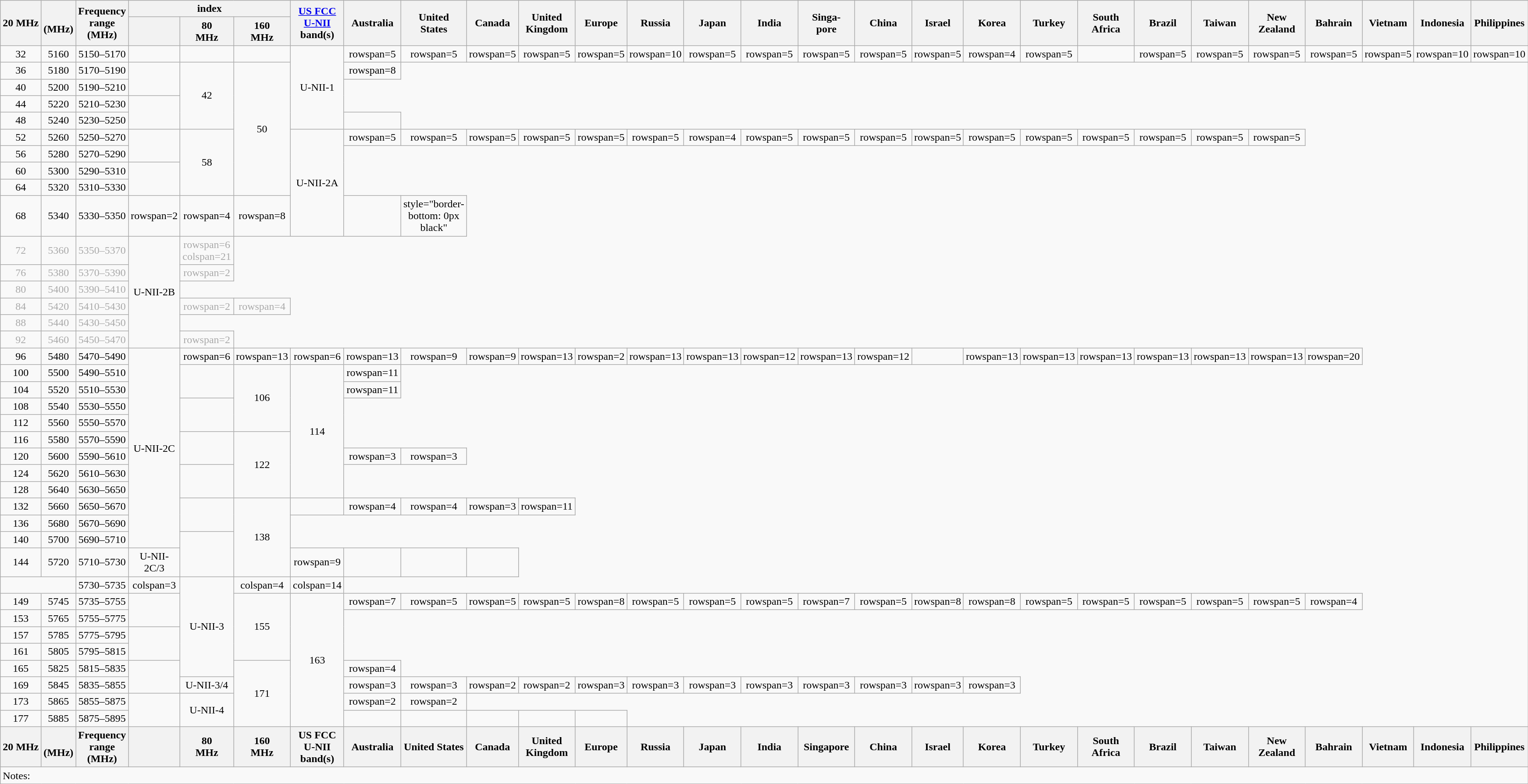<table class="wikitable sortable sticky-table-head sticky-table-col1 mw-datatable" style="text-align: center;">
<tr>
<th scope="col" rowspan=2> 20 MHz</th>
<th scope="col" rowspan=2><br>(MHz)</th>
<th scope="col" rowspan=2>Frequency<br>range<br>(MHz)</th>
<th scope="colgroup" colspan=3> index</th>
<th scope="col" rowspan=2><a href='#'>US FCC<br>U-NII</a> band(s)</th>
<th scope="col" rowspan=2>Australia<br></th>
<th scope="col" rowspan=2>United<br>States<br></th>
<th scope="col" rowspan=2>Canada<br></th>
<th scope="col" rowspan=2>United<br>Kingdom<br></th>
<th scope="col" rowspan=2>Europe<br></th>
<th scope="col" rowspan=2>Russia<br></th>
<th scope="col" rowspan=2>Japan<br></th>
<th scope="col" rowspan=2>India<br></th>
<th scope="col" rowspan=2>Singa-<br>pore<br></th>
<th scope="col" rowspan=2>China<br></th>
<th scope="col" rowspan=2>Israel<br></th>
<th scope="col" rowspan=2>Korea<br></th>
<th scope="col" rowspan=2>Turkey<br></th>
<th scope="col" rowspan=2>South Africa<br></th>
<th scope="col" rowspan=2>Brazil<br></th>
<th scope="col" rowspan=2>Taiwan<br></th>
<th scope="col" rowspan=2>New<br>Zealand<br></th>
<th scope="col" rowspan=2>Bahrain<br></th>
<th scope="col" rowspan=2>Vietnam<br></th>
<th scope="col" rowspan=2>Indonesia<br></th>
<th scope="col" rowspan=2>Philippines<br></th>
</tr>
<tr>
<th scope="col" class="sticky-table-none"></th>
<th scope="col">80<br>MHz</th>
<th scope="col">160<br>MHz</th>
</tr>
<tr>
<td>32</td>
<td>5160</td>
<td>5150–5170</td>
<td> </td>
<td> </td>
<td> </td>
<td rowspan=5>U-NII-1</td>
<td>rowspan=5 </td>
<td>rowspan=5 </td>
<td>rowspan=5 </td>
<td>rowspan=5 </td>
<td>rowspan=5 </td>
<td>rowspan=10 </td>
<td>rowspan=5 </td>
<td>rowspan=5 </td>
<td>rowspan=5 </td>
<td>rowspan=5 </td>
<td>rowspan=5 </td>
<td>rowspan=4 </td>
<td>rowspan=5 </td>
<td></td>
<td>rowspan=5 </td>
<td>rowspan=5 </td>
<td>rowspan=5 </td>
<td>rowspan=5 </td>
<td>rowspan=5 </td>
<td>rowspan=10 </td>
<td>rowspan=10 </td>
</tr>
<tr>
<td>36</td>
<td>5180</td>
<td>5170–5190</td>
<td rowspan=2> </td>
<td rowspan=4>42 </td>
<td rowspan=8>50 </td>
<td>rowspan=8 </td>
</tr>
<tr>
<td>40</td>
<td>5200</td>
<td>5190–5210</td>
</tr>
<tr>
<td>44</td>
<td>5220</td>
<td>5210–5230</td>
<td rowspan=2> </td>
</tr>
<tr>
<td>48</td>
<td>5240</td>
<td>5230–5250</td>
<td></td>
</tr>
<tr>
<td>52</td>
<td>5260</td>
<td>5250–5270</td>
<td rowspan=2> </td>
<td rowspan=4>58 </td>
<td rowspan=5>U-NII-2A</td>
<td>rowspan=5 </td>
<td>rowspan=5 </td>
<td>rowspan=5 </td>
<td>rowspan=5 </td>
<td>rowspan=5 </td>
<td>rowspan=5 </td>
<td>rowspan=4 </td>
<td>rowspan=5 </td>
<td>rowspan=5 </td>
<td>rowspan=5 </td>
<td>rowspan=5 </td>
<td>rowspan=5 </td>
<td>rowspan=5 </td>
<td>rowspan=5 </td>
<td>rowspan=5 </td>
<td>rowspan=5 </td>
<td>rowspan=5 </td>
</tr>
<tr>
<td>56</td>
<td>5280</td>
<td>5270–5290</td>
</tr>
<tr>
<td>60</td>
<td>5300</td>
<td>5290–5310</td>
<td rowspan=2> </td>
</tr>
<tr>
<td>64</td>
<td>5320</td>
<td>5310–5330</td>
</tr>
<tr>
<td>68</td>
<td>5340</td>
<td>5330–5350</td>
<td>rowspan=2   </td>
<td>rowspan=4   </td>
<td>rowspan=8   </td>
<td></td>
<td>style="border-bottom: 0px black" </td>
</tr>
<tr style=color:darkgray>
<td>72</td>
<td>5360</td>
<td>5350–5370</td>
<td rowspan=6 style=color:black>U-NII-2B</td>
<td>rowspan=6 colspan=21 </td>
</tr>
<tr style=color:darkgray>
<td>76</td>
<td>5380</td>
<td>5370–5390</td>
<td>rowspan=2  </td>
</tr>
<tr style=color:darkgray>
<td>80</td>
<td>5400</td>
<td>5390–5410</td>
</tr>
<tr style=color:darkgray>
<td>84</td>
<td>5420</td>
<td>5410–5430</td>
<td>rowspan=2  </td>
<td>rowspan=4  </td>
</tr>
<tr style=color:darkgray>
<td>88</td>
<td>5440</td>
<td>5430–5450</td>
</tr>
<tr style=color:darkgray>
<td>92</td>
<td>5460</td>
<td>5450–5470</td>
<td>rowspan=2  <br></td>
</tr>
<tr>
<td>96</td>
<td>5480</td>
<td>5470–5490<br> 
 
 </td>
<td rowspan=12>U-NII-2C</td>
<td>rowspan=6 </td>
<td>rowspan=13 </td>
<td>rowspan=6 </td>
<td>rowspan=13  </td>
<td>rowspan=9 </td>
<td>rowspan=9 </td>
<td>rowspan=13 </td>
<td>rowspan=2 </td>
<td>rowspan=13 </td>
<td>rowspan=13 </td>
<td>rowspan=12 </td>
<td>rowspan=13 </td>
<td>rowspan=12 </td>
<td></td>
<td>rowspan=13 </td>
<td>rowspan=13 </td>
<td>rowspan=13 </td>
<td>rowspan=13 </td>
<td>rowspan=13 </td>
<td>rowspan=13 </td>
<td>rowspan=20 </td>
</tr>
<tr>
<td>100</td>
<td>5500</td>
<td>5490–5510</td>
<td rowspan=2> </td>
<td rowspan=4>106 </td>
<td rowspan=8>114 </td>
<td>rowspan=11 </td>
</tr>
<tr>
<td>104</td>
<td>5520</td>
<td>5510–5530</td>
<td>rowspan=11 </td>
</tr>
<tr>
<td>108</td>
<td>5540</td>
<td>5530–5550</td>
<td rowspan=2> </td>
</tr>
<tr>
<td>112</td>
<td>5560</td>
<td>5550–5570</td>
</tr>
<tr>
<td>116</td>
<td>5580</td>
<td>5570–5590</td>
<td rowspan=2> </td>
<td rowspan=4>122 </td>
</tr>
<tr>
<td>120</td>
<td>5600</td>
<td>5590–5610</td>
<td>rowspan=3 </td>
<td>rowspan=3 </td>
</tr>
<tr>
<td>124</td>
<td>5620</td>
<td>5610–5630</td>
<td rowspan=2> </td>
</tr>
<tr>
<td>128</td>
<td>5640</td>
<td>5630–5650</td>
</tr>
<tr>
<td>132</td>
<td>5660</td>
<td>5650–5670</td>
<td rowspan=2> </td>
<td rowspan=4>138 </td>
<td> </td>
<td>rowspan=4 </td>
<td>rowspan=4 </td>
<td>rowspan=3 </td>
<td>rowspan=11 </td>
</tr>
<tr>
<td>136</td>
<td>5680</td>
<td>5670–5690</td>
</tr>
<tr>
<td>140</td>
<td>5700</td>
<td>5690–5710</td>
<td rowspan=2> </td>
</tr>
<tr>
<td>144</td>
<td>5720</td>
<td>5710–5730</td>
<td>U-NII-2C/3</td>
<td>rowspan=9 </td>
<td></td>
<td></td>
<td></td>
</tr>
<tr>
<td style="border-right: 0px black;"></td>
<td style="border-left: 0px black;"></td>
<td>5730–5735</td>
<td>colspan=3 </td>
<td rowspan=6>U-NII-3</td>
<td>colspan=4 </td>
<td>colspan=14 </td>
</tr>
<tr>
<td>149</td>
<td>5745</td>
<td>5735–5755</td>
<td rowspan=2> </td>
<td rowspan=4>155 </td>
<td rowspan=8>163 </td>
<td>rowspan=7 </td>
<td>rowspan=5 </td>
<td>rowspan=5 </td>
<td>rowspan=5 </td>
<td>rowspan=8 </td>
<td>rowspan=5 </td>
<td>rowspan=5 </td>
<td>rowspan=5 </td>
<td>rowspan=7 </td>
<td>rowspan=5 </td>
<td>rowspan=8 </td>
<td>rowspan=8 </td>
<td>rowspan=5 </td>
<td>rowspan=5 </td>
<td>rowspan=5 </td>
<td>rowspan=5 </td>
<td>rowspan=5 </td>
<td>rowspan=4 </td>
</tr>
<tr>
<td>153</td>
<td>5765</td>
<td>5755–5775</td>
</tr>
<tr>
<td>157</td>
<td>5785</td>
<td>5775–5795</td>
<td rowspan=2> </td>
</tr>
<tr>
<td>161</td>
<td>5805</td>
<td>5795–5815</td>
</tr>
<tr>
<td>165</td>
<td>5825</td>
<td>5815–5835</td>
<td rowspan=2> </td>
<td rowspan=4>171 </td>
<td>rowspan=4 </td>
</tr>
<tr>
<td>169</td>
<td>5845</td>
<td>5835–5855</td>
<td>U-NII-3/4</td>
<td>rowspan=3  </td>
<td>rowspan=3 </td>
<td>rowspan=2 </td>
<td>rowspan=2 </td>
<td>rowspan=3 </td>
<td>rowspan=3 </td>
<td>rowspan=3 </td>
<td>rowspan=3 </td>
<td>rowspan=3 </td>
<td>rowspan=3 </td>
<td>rowspan=3 </td>
<td>rowspan=3 </td>
</tr>
<tr>
<td>173</td>
<td>5865</td>
<td>5855–5875</td>
<td rowspan=2> </td>
<td rowspan=2>U-NII-4</td>
<td>rowspan=2 </td>
<td>rowspan=2 </td>
</tr>
<tr>
<td>177</td>
<td>5885</td>
<td>5875–5895</td>
<td></td>
<td></td>
<td></td>
<td></td>
<td></td>
</tr>
<tr class="sortbottom">
<th> 20 MHz</th>
<th><br>(MHz)</th>
<th>Frequency<br>range<br>(MHz)</th>
<th></th>
<th>80<br>MHz</th>
<th>160<br>MHz</th>
<th>US FCC<br>U-NII band(s)</th>
<th>Australia</th>
<th>United States</th>
<th>Canada</th>
<th>United Kingdom</th>
<th>Europe</th>
<th>Russia</th>
<th>Japan</th>
<th>India</th>
<th>Singapore</th>
<th>China</th>
<th>Israel</th>
<th>Korea</th>
<th>Turkey</th>
<th>South Africa</th>
<th>Brazil</th>
<th>Taiwan</th>
<th>New Zealand</th>
<th>Bahrain</th>
<th>Vietnam</th>
<th>Indonesia</th>
<th>Philippines</th>
</tr>
<tr class="sortbottom">
<td colspan="28" style="text-align: left;">Notes: </td>
</tr>
</table>
